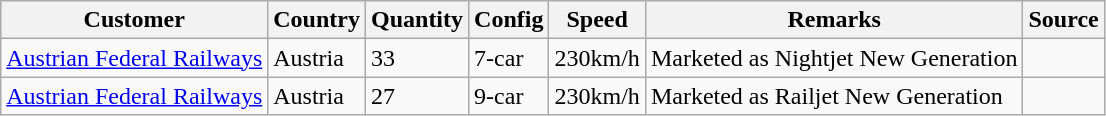<table class="wikitable sortable">
<tr>
<th>Customer</th>
<th>Country</th>
<th>Quantity</th>
<th>Config</th>
<th>Speed</th>
<th>Remarks</th>
<th>Source</th>
</tr>
<tr>
<td><a href='#'>Austrian Federal Railways</a></td>
<td>Austria</td>
<td>33</td>
<td>7-car</td>
<td>230km/h</td>
<td>Marketed as Nightjet New Generation</td>
<td></td>
</tr>
<tr>
<td><a href='#'>Austrian Federal Railways</a></td>
<td>Austria</td>
<td>27</td>
<td>9-car</td>
<td>230km/h</td>
<td>Marketed as Railjet New Generation</td>
<td></td>
</tr>
</table>
